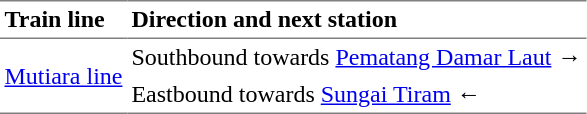<table border="0" cellspacing="0" cellpadding="3">
<tr>
<td style="border-top:solid 1px gray;border-bottom:solid 1px gray;"><strong>Train line</strong></td>
<td style="border-top:solid 1px gray;border-bottom:solid 1px gray;"><strong>Direction and next station</strong></td>
</tr>
<tr>
<td rowspan="2" style="border-bottom:solid 1px grey;"> <a href='#'>Mutiara line</a></td>
<td style="border-bottom:solid 1px white;">Southbound towards <a href='#'>Pematang Damar Laut</a>  →</td>
</tr>
<tr>
<td style="border-bottom:solid 1px gray;">Eastbound towards <a href='#'>Sungai Tiram</a>  ←</td>
</tr>
</table>
